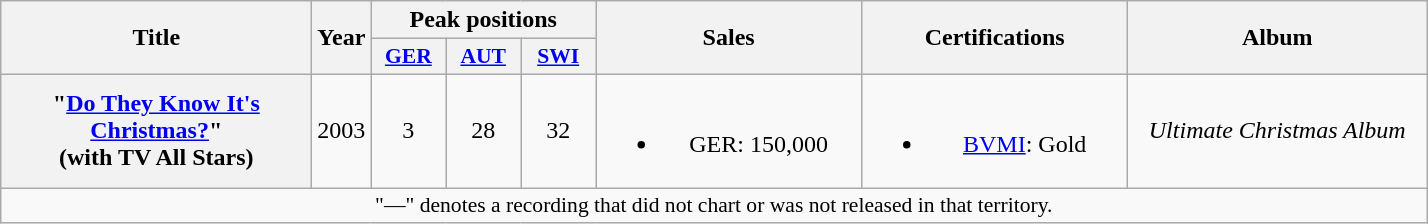<table class="wikitable plainrowheaders" style="text-align:center;">
<tr>
<th align="center" rowspan="2" width="200">Title</th>
<th align="center" rowspan="2" width="10">Year</th>
<th align="center" colspan="3" width="20">Peak positions</th>
<th align="center" rowspan="2" width="170">Sales</th>
<th align="center" rowspan="2" width="170">Certifications</th>
<th align="center" rowspan="2" style="width:12em;">Album</th>
</tr>
<tr>
<th scope="col" style="width:3em;font-size:90%;"><a href='#'>GER</a><br></th>
<th scope="col" style="width:3em;font-size:90%;"><a href='#'>AUT</a><br></th>
<th scope="col" style="width:3em;font-size:90%;"><a href='#'>SWI</a><br></th>
</tr>
<tr>
<th scope="row">"<a href='#'>Do They Know It's Christmas?</a>" <br><span>(with TV All Stars)</span></th>
<td>2003</td>
<td>3</td>
<td>28</td>
<td>32</td>
<td><br><ul><li>GER: 150,000</li></ul></td>
<td><br><ul><li><a href='#'>BVMI</a>: Gold</li></ul></td>
<td><em>Ultimate Christmas Album</em></td>
</tr>
<tr>
<td colspan="11" style="font-size:90%">"—" denotes a recording that did not chart or was not released in that territory.</td>
</tr>
</table>
